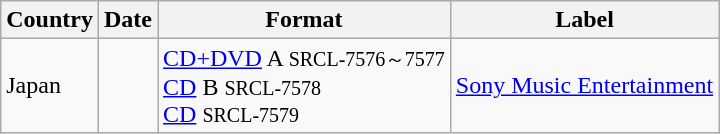<table class="wikitable">
<tr>
<th>Country</th>
<th>Date</th>
<th>Format</th>
<th>Label</th>
</tr>
<tr>
<td>Japan</td>
<td></td>
<td><a href='#'>CD+DVD</a> A <small>SRCL-7576～7577</small><br> <a href='#'>CD</a> B <small>SRCL-7578</small><br><a href='#'>CD</a> <small>SRCL-7579</small></td>
<td><a href='#'>Sony Music Entertainment</a></td>
</tr>
</table>
